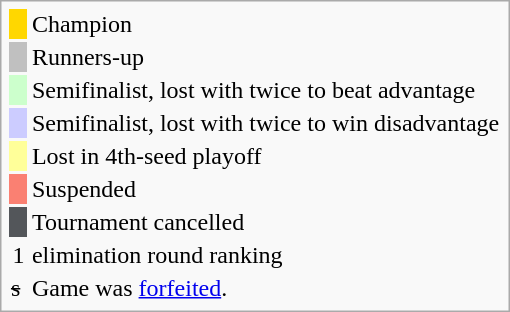<table class="infobox">
<tr>
<td style="width:10px; background:gold;"></td>
<td>Champion</td>
</tr>
<tr>
<td style="background:silver;"></td>
<td>Runners-up</td>
</tr>
<tr>
<td style="background:#cfc;"></td>
<td>Semifinalist, lost with twice to beat advantage</td>
</tr>
<tr>
<td style="background:#ccf;"></td>
<td>Semifinalist, lost with twice to win disadvantage</td>
</tr>
<tr>
<td style="background:#ff9;"></td>
<td>Lost in 4th-seed playoff</td>
</tr>
<tr>
<td style="background:salmon;"></td>
<td>Suspended</td>
</tr>
<tr>
<td style="background:#53565a;"></td>
<td>Tournament cancelled</td>
</tr>
<tr>
<td align=center>1</td>
<td>elimination round ranking</td>
</tr>
<tr>
<td><s>s</s></td>
<td>Game was <a href='#'>forfeited</a>.</td>
</tr>
</table>
